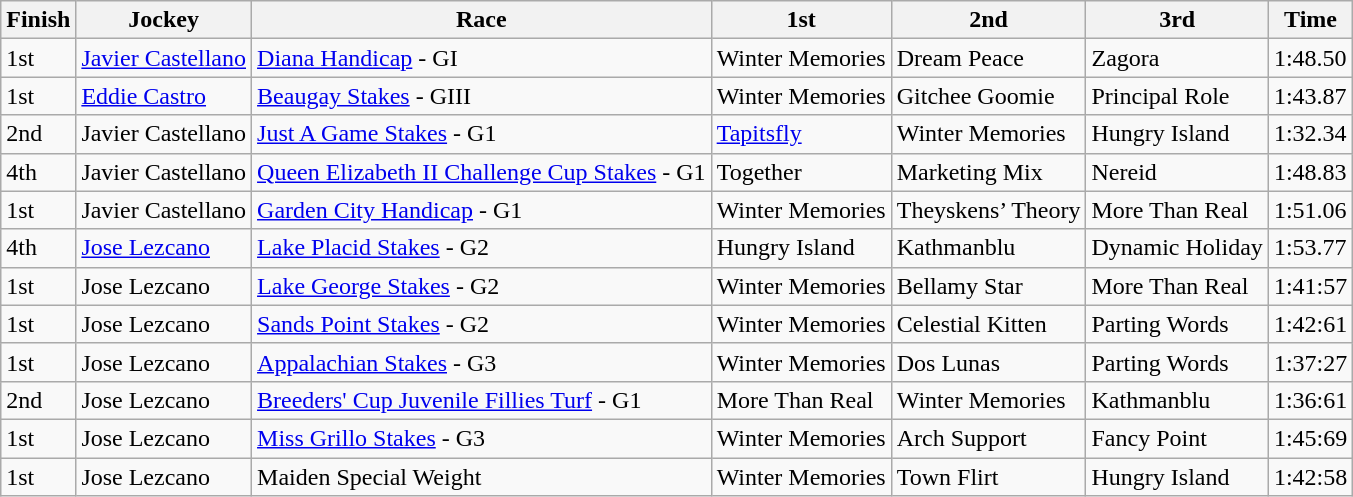<table class="wikitable">
<tr>
<th>Finish</th>
<th>Jockey</th>
<th>Race</th>
<th>1st</th>
<th>2nd</th>
<th>3rd</th>
<th>Time</th>
</tr>
<tr>
<td>1st</td>
<td><a href='#'>Javier Castellano</a></td>
<td><a href='#'>Diana Handicap</a> - GI</td>
<td>Winter Memories</td>
<td>Dream Peace</td>
<td>Zagora</td>
<td>1:48.50</td>
</tr>
<tr>
<td>1st</td>
<td><a href='#'>Eddie Castro</a></td>
<td><a href='#'>Beaugay Stakes</a> - GIII</td>
<td>Winter Memories</td>
<td>Gitchee Goomie</td>
<td>Principal Role</td>
<td>1:43.87</td>
</tr>
<tr>
<td>2nd</td>
<td>Javier Castellano</td>
<td><a href='#'>Just A Game Stakes</a> - G1</td>
<td><a href='#'>Tapitsfly</a></td>
<td>Winter Memories</td>
<td>Hungry Island</td>
<td>1:32.34</td>
</tr>
<tr>
<td>4th</td>
<td>Javier Castellano</td>
<td><a href='#'>Queen Elizabeth II Challenge Cup Stakes</a> - G1</td>
<td>Together</td>
<td>Marketing Mix</td>
<td>Nereid</td>
<td>1:48.83</td>
</tr>
<tr>
<td>1st</td>
<td>Javier Castellano</td>
<td><a href='#'>Garden City Handicap</a> - G1</td>
<td>Winter Memories</td>
<td>Theyskens’ Theory</td>
<td>More Than Real</td>
<td>1:51.06</td>
</tr>
<tr>
<td>4th</td>
<td><a href='#'>Jose Lezcano</a></td>
<td><a href='#'>Lake Placid Stakes</a> - G2</td>
<td>Hungry Island</td>
<td>Kathmanblu</td>
<td>Dynamic Holiday</td>
<td>1:53.77</td>
</tr>
<tr>
<td>1st</td>
<td>Jose Lezcano</td>
<td><a href='#'>Lake George Stakes</a> - G2</td>
<td>Winter Memories</td>
<td>Bellamy Star</td>
<td>More Than Real</td>
<td>1:41:57</td>
</tr>
<tr>
<td>1st</td>
<td>Jose Lezcano</td>
<td><a href='#'>Sands Point Stakes</a> - G2</td>
<td>Winter Memories</td>
<td>Celestial Kitten</td>
<td>Parting Words</td>
<td>1:42:61</td>
</tr>
<tr>
<td>1st</td>
<td>Jose Lezcano</td>
<td><a href='#'>Appalachian Stakes</a> - G3</td>
<td>Winter Memories</td>
<td>Dos Lunas</td>
<td>Parting Words</td>
<td>1:37:27</td>
</tr>
<tr>
<td>2nd</td>
<td>Jose Lezcano</td>
<td><a href='#'>Breeders' Cup Juvenile Fillies Turf</a> - G1</td>
<td>More Than Real</td>
<td>Winter Memories</td>
<td>Kathmanblu</td>
<td>1:36:61</td>
</tr>
<tr>
<td>1st</td>
<td>Jose Lezcano</td>
<td><a href='#'>Miss Grillo Stakes</a> - G3</td>
<td>Winter Memories</td>
<td>Arch Support</td>
<td>Fancy Point</td>
<td>1:45:69</td>
</tr>
<tr>
<td>1st</td>
<td>Jose Lezcano</td>
<td>Maiden Special Weight</td>
<td>Winter Memories</td>
<td>Town Flirt</td>
<td>Hungry Island</td>
<td>1:42:58</td>
</tr>
</table>
